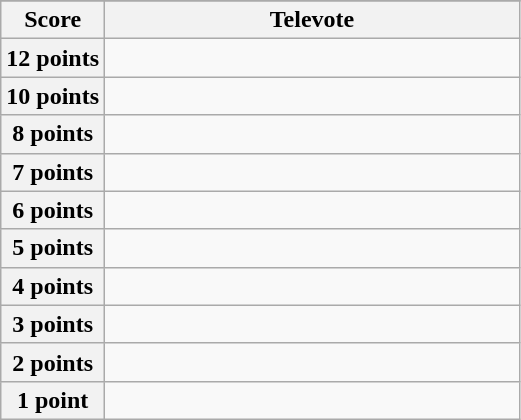<table class="wikitable">
<tr>
</tr>
<tr>
<th scope="col" width="20%">Score</th>
<th scope="col" width="80%">Televote</th>
</tr>
<tr>
<th scope="row">12 points</th>
<td></td>
</tr>
<tr>
<th scope="row">10 points</th>
<td></td>
</tr>
<tr>
<th scope="row">8 points</th>
<td></td>
</tr>
<tr>
<th scope="row">7 points</th>
<td></td>
</tr>
<tr>
<th scope="row">6 points</th>
<td></td>
</tr>
<tr>
<th scope="row">5 points</th>
<td></td>
</tr>
<tr>
<th scope="row">4 points</th>
<td></td>
</tr>
<tr>
<th scope="row">3 points</th>
<td></td>
</tr>
<tr>
<th scope="row">2 points</th>
<td {{ubl></td>
</tr>
<tr>
<th scope="row">1 point</th>
<td></td>
</tr>
</table>
